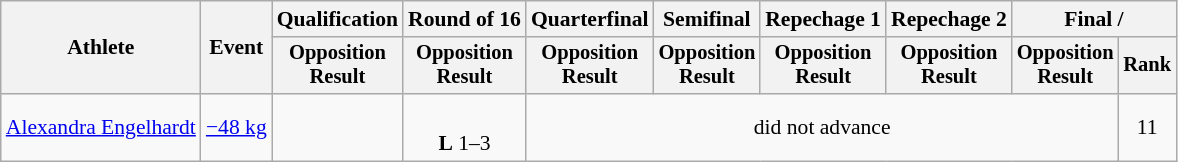<table class="wikitable" style="font-size:90%">
<tr>
<th rowspan=2>Athlete</th>
<th rowspan=2>Event</th>
<th>Qualification</th>
<th>Round of 16</th>
<th>Quarterfinal</th>
<th>Semifinal</th>
<th>Repechage 1</th>
<th>Repechage 2</th>
<th colspan=2>Final / </th>
</tr>
<tr style="font-size: 95%">
<th>Opposition<br>Result</th>
<th>Opposition<br>Result</th>
<th>Opposition<br>Result</th>
<th>Opposition<br>Result</th>
<th>Opposition<br>Result</th>
<th>Opposition<br>Result</th>
<th>Opposition<br>Result</th>
<th>Rank</th>
</tr>
<tr align=center>
<td align=left><a href='#'>Alexandra Engelhardt</a></td>
<td align=left><a href='#'>−48 kg</a></td>
<td></td>
<td><br> <strong>L</strong> 1–3 <sup></sup></td>
<td colspan=5>did not advance</td>
<td>11</td>
</tr>
</table>
